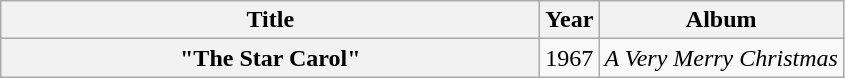<table class="wikitable plainrowheaders" style="text-align:center;">
<tr>
<th scope="col" style="width:22em;">Title</th>
<th scope="col">Year</th>
<th scope="col">Album</th>
</tr>
<tr>
<th scope="row">"The Star Carol"</th>
<td>1967</td>
<td><em>A Very Merry Christmas</em></td>
</tr>
</table>
